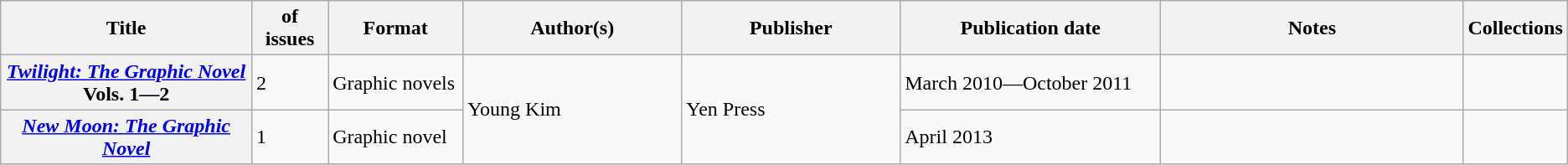<table class="wikitable">
<tr>
<th>Title</th>
<th style="width:40pt"> of issues</th>
<th style="width:75pt">Format</th>
<th style="width:125pt">Author(s)</th>
<th style="width:125pt">Publisher</th>
<th style="width:150pt">Publication date</th>
<th style="width:175pt">Notes</th>
<th>Collections</th>
</tr>
<tr>
<th><em><a href='#'>Twilight: The Graphic Novel</a></em> Vols. 1—2</th>
<td>2</td>
<td>Graphic novels</td>
<td rowspan="2">Young Kim</td>
<td rowspan="2">Yen Press</td>
<td>March 2010—October 2011</td>
<td></td>
<td></td>
</tr>
<tr>
<th><em><a href='#'>New Moon: The Graphic Novel</a></em></th>
<td>1</td>
<td>Graphic novel</td>
<td>April 2013</td>
<td></td>
<td></td>
</tr>
</table>
